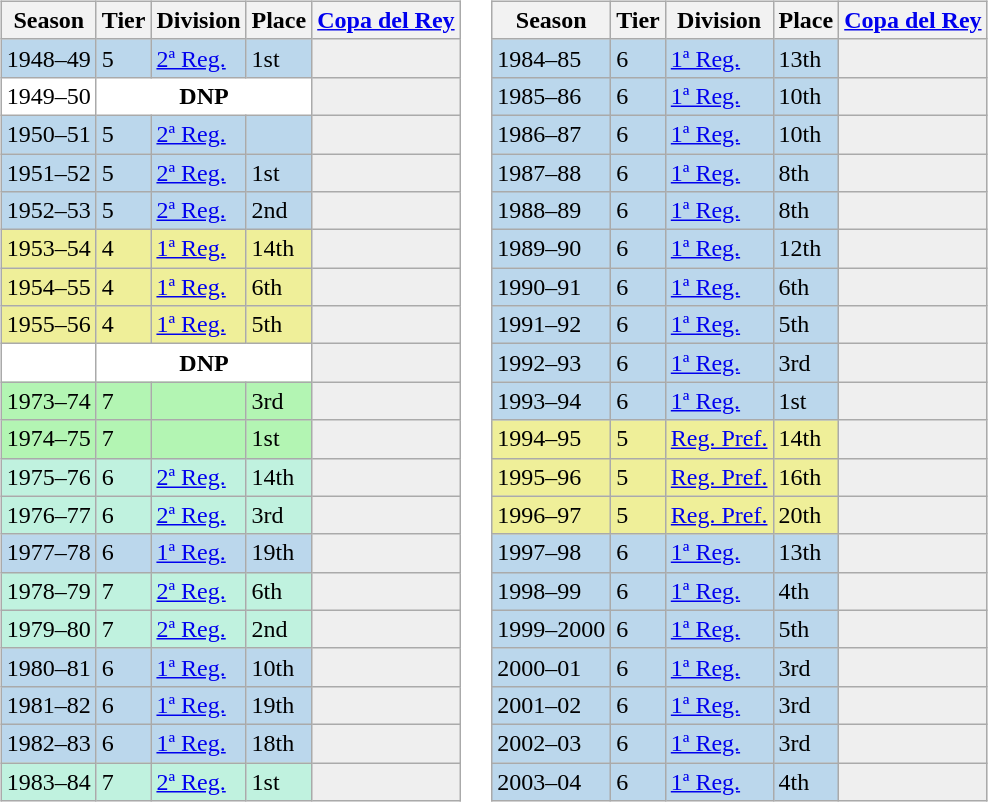<table>
<tr>
<td valign="top" width=0%><br><table class="wikitable">
<tr style="background:#f0f6fa;">
<th>Season</th>
<th>Tier</th>
<th>Division</th>
<th>Place</th>
<th><a href='#'>Copa del Rey</a></th>
</tr>
<tr>
<td style="background:#BBD7EC;">1948–49</td>
<td style="background:#BBD7EC;">5</td>
<td style="background:#BBD7EC;"><a href='#'>2ª Reg.</a></td>
<td style="background:#BBD7EC;">1st</td>
<th style="background:#efefef;"></th>
</tr>
<tr>
<td style="background:#FFFFFF;">1949–50</td>
<th style="background:#FFFFFF;" colspan="3">DNP</th>
<th style="background:#efefef;"></th>
</tr>
<tr>
<td style="background:#BBD7EC;">1950–51</td>
<td style="background:#BBD7EC;">5</td>
<td style="background:#BBD7EC;"><a href='#'>2ª Reg.</a></td>
<td style="background:#BBD7EC;"></td>
<th style="background:#efefef;"></th>
</tr>
<tr>
<td style="background:#BBD7EC;">1951–52</td>
<td style="background:#BBD7EC;">5</td>
<td style="background:#BBD7EC;"><a href='#'>2ª Reg.</a></td>
<td style="background:#BBD7EC;">1st</td>
<th style="background:#efefef;"></th>
</tr>
<tr>
<td style="background:#BBD7EC;">1952–53</td>
<td style="background:#BBD7EC;">5</td>
<td style="background:#BBD7EC;"><a href='#'>2ª Reg.</a></td>
<td style="background:#BBD7EC;">2nd</td>
<th style="background:#efefef;"></th>
</tr>
<tr>
<td style="background:#EFEF99;">1953–54</td>
<td style="background:#EFEF99;">4</td>
<td style="background:#EFEF99;"><a href='#'>1ª Reg.</a></td>
<td style="background:#EFEF99;">14th</td>
<th style="background:#efefef;"></th>
</tr>
<tr>
<td style="background:#EFEF99;">1954–55</td>
<td style="background:#EFEF99;">4</td>
<td style="background:#EFEF99;"><a href='#'>1ª Reg.</a></td>
<td style="background:#EFEF99;">6th</td>
<th style="background:#efefef;"></th>
</tr>
<tr>
<td style="background:#EFEF99;">1955–56</td>
<td style="background:#EFEF99;">4</td>
<td style="background:#EFEF99;"><a href='#'>1ª Reg.</a></td>
<td style="background:#EFEF99;">5th</td>
<th style="background:#efefef;"></th>
</tr>
<tr>
<td style="background:#FFFFFF;"></td>
<th style="background:#FFFFFF;" colspan="3">DNP</th>
<th style="background:#efefef;"></th>
</tr>
<tr>
<td style="background:#B3F5B3;">1973–74</td>
<td style="background:#B3F5B3;">7</td>
<td style="background:#B3F5B3;"></td>
<td style="background:#B3F5B3;">3rd</td>
<td style="background:#efefef;"></td>
</tr>
<tr>
<td style="background:#B3F5B3;">1974–75</td>
<td style="background:#B3F5B3;">7</td>
<td style="background:#B3F5B3;"></td>
<td style="background:#B3F5B3;">1st</td>
<td style="background:#efefef;"></td>
</tr>
<tr>
<td style="background:#C0F2DF;">1975–76</td>
<td style="background:#C0F2DF;">6</td>
<td style="background:#C0F2DF;"><a href='#'>2ª Reg.</a></td>
<td style="background:#C0F2DF;">14th</td>
<td style="background:#efefef;"></td>
</tr>
<tr>
<td style="background:#C0F2DF;">1976–77</td>
<td style="background:#C0F2DF;">6</td>
<td style="background:#C0F2DF;"><a href='#'>2ª Reg.</a></td>
<td style="background:#C0F2DF;">3rd</td>
<td style="background:#efefef;"></td>
</tr>
<tr>
<td style="background:#BBD7EC;">1977–78</td>
<td style="background:#BBD7EC;">6</td>
<td style="background:#BBD7EC;"><a href='#'>1ª Reg.</a></td>
<td style="background:#BBD7EC;">19th</td>
<th style="background:#efefef;"></th>
</tr>
<tr>
<td style="background:#C0F2DF;">1978–79</td>
<td style="background:#C0F2DF;">7</td>
<td style="background:#C0F2DF;"><a href='#'>2ª Reg.</a></td>
<td style="background:#C0F2DF;">6th</td>
<td style="background:#efefef;"></td>
</tr>
<tr>
<td style="background:#C0F2DF;">1979–80</td>
<td style="background:#C0F2DF;">7</td>
<td style="background:#C0F2DF;"><a href='#'>2ª Reg.</a></td>
<td style="background:#C0F2DF;">2nd</td>
<td style="background:#efefef;"></td>
</tr>
<tr>
<td style="background:#BBD7EC;">1980–81</td>
<td style="background:#BBD7EC;">6</td>
<td style="background:#BBD7EC;"><a href='#'>1ª Reg.</a></td>
<td style="background:#BBD7EC;">10th</td>
<th style="background:#efefef;"></th>
</tr>
<tr>
<td style="background:#BBD7EC;">1981–82</td>
<td style="background:#BBD7EC;">6</td>
<td style="background:#BBD7EC;"><a href='#'>1ª Reg.</a></td>
<td style="background:#BBD7EC;">19th</td>
<th style="background:#efefef;"></th>
</tr>
<tr>
<td style="background:#BBD7EC;">1982–83</td>
<td style="background:#BBD7EC;">6</td>
<td style="background:#BBD7EC;"><a href='#'>1ª Reg.</a></td>
<td style="background:#BBD7EC;">18th</td>
<th style="background:#efefef;"></th>
</tr>
<tr>
<td style="background:#C0F2DF;">1983–84</td>
<td style="background:#C0F2DF;">7</td>
<td style="background:#C0F2DF;"><a href='#'>2ª Reg.</a></td>
<td style="background:#C0F2DF;">1st</td>
<td style="background:#efefef;"></td>
</tr>
</table>
</td>
<td valign="top" width=0%><br><table class="wikitable">
<tr style="background:#f0f6fa;">
<th>Season</th>
<th>Tier</th>
<th>Division</th>
<th>Place</th>
<th><a href='#'>Copa del Rey</a></th>
</tr>
<tr>
<td style="background:#BBD7EC;">1984–85</td>
<td style="background:#BBD7EC;">6</td>
<td style="background:#BBD7EC;"><a href='#'>1ª Reg.</a></td>
<td style="background:#BBD7EC;">13th</td>
<th style="background:#efefef;"></th>
</tr>
<tr>
<td style="background:#BBD7EC;">1985–86</td>
<td style="background:#BBD7EC;">6</td>
<td style="background:#BBD7EC;"><a href='#'>1ª Reg.</a></td>
<td style="background:#BBD7EC;">10th</td>
<th style="background:#efefef;"></th>
</tr>
<tr>
<td style="background:#BBD7EC;">1986–87</td>
<td style="background:#BBD7EC;">6</td>
<td style="background:#BBD7EC;"><a href='#'>1ª Reg.</a></td>
<td style="background:#BBD7EC;">10th</td>
<th style="background:#efefef;"></th>
</tr>
<tr>
<td style="background:#BBD7EC;">1987–88</td>
<td style="background:#BBD7EC;">6</td>
<td style="background:#BBD7EC;"><a href='#'>1ª Reg.</a></td>
<td style="background:#BBD7EC;">8th</td>
<th style="background:#efefef;"></th>
</tr>
<tr>
<td style="background:#BBD7EC;">1988–89</td>
<td style="background:#BBD7EC;">6</td>
<td style="background:#BBD7EC;"><a href='#'>1ª Reg.</a></td>
<td style="background:#BBD7EC;">8th</td>
<th style="background:#efefef;"></th>
</tr>
<tr>
<td style="background:#BBD7EC;">1989–90</td>
<td style="background:#BBD7EC;">6</td>
<td style="background:#BBD7EC;"><a href='#'>1ª Reg.</a></td>
<td style="background:#BBD7EC;">12th</td>
<th style="background:#efefef;"></th>
</tr>
<tr>
<td style="background:#BBD7EC;">1990–91</td>
<td style="background:#BBD7EC;">6</td>
<td style="background:#BBD7EC;"><a href='#'>1ª Reg.</a></td>
<td style="background:#BBD7EC;">6th</td>
<th style="background:#efefef;"></th>
</tr>
<tr>
<td style="background:#BBD7EC;">1991–92</td>
<td style="background:#BBD7EC;">6</td>
<td style="background:#BBD7EC;"><a href='#'>1ª Reg.</a></td>
<td style="background:#BBD7EC;">5th</td>
<th style="background:#efefef;"></th>
</tr>
<tr>
<td style="background:#BBD7EC;">1992–93</td>
<td style="background:#BBD7EC;">6</td>
<td style="background:#BBD7EC;"><a href='#'>1ª Reg.</a></td>
<td style="background:#BBD7EC;">3rd</td>
<th style="background:#efefef;"></th>
</tr>
<tr>
<td style="background:#BBD7EC;">1993–94</td>
<td style="background:#BBD7EC;">6</td>
<td style="background:#BBD7EC;"><a href='#'>1ª Reg.</a></td>
<td style="background:#BBD7EC;">1st</td>
<th style="background:#efefef;"></th>
</tr>
<tr>
<td style="background:#EFEF99;">1994–95</td>
<td style="background:#EFEF99;">5</td>
<td style="background:#EFEF99;"><a href='#'>Reg. Pref.</a></td>
<td style="background:#EFEF99;">14th</td>
<th style="background:#efefef;"></th>
</tr>
<tr>
<td style="background:#EFEF99;">1995–96</td>
<td style="background:#EFEF99;">5</td>
<td style="background:#EFEF99;"><a href='#'>Reg. Pref.</a></td>
<td style="background:#EFEF99;">16th</td>
<th style="background:#efefef;"></th>
</tr>
<tr>
<td style="background:#EFEF99;">1996–97</td>
<td style="background:#EFEF99;">5</td>
<td style="background:#EFEF99;"><a href='#'>Reg. Pref.</a></td>
<td style="background:#EFEF99;">20th</td>
<th style="background:#efefef;"></th>
</tr>
<tr>
<td style="background:#BBD7EC;">1997–98</td>
<td style="background:#BBD7EC;">6</td>
<td style="background:#BBD7EC;"><a href='#'>1ª Reg.</a></td>
<td style="background:#BBD7EC;">13th</td>
<th style="background:#efefef;"></th>
</tr>
<tr>
<td style="background:#BBD7EC;">1998–99</td>
<td style="background:#BBD7EC;">6</td>
<td style="background:#BBD7EC;"><a href='#'>1ª Reg.</a></td>
<td style="background:#BBD7EC;">4th</td>
<th style="background:#efefef;"></th>
</tr>
<tr>
<td style="background:#BBD7EC;">1999–2000</td>
<td style="background:#BBD7EC;">6</td>
<td style="background:#BBD7EC;"><a href='#'>1ª Reg.</a></td>
<td style="background:#BBD7EC;">5th</td>
<th style="background:#efefef;"></th>
</tr>
<tr>
<td style="background:#BBD7EC;">2000–01</td>
<td style="background:#BBD7EC;">6</td>
<td style="background:#BBD7EC;"><a href='#'>1ª Reg.</a></td>
<td style="background:#BBD7EC;">3rd</td>
<th style="background:#efefef;"></th>
</tr>
<tr>
<td style="background:#BBD7EC;">2001–02</td>
<td style="background:#BBD7EC;">6</td>
<td style="background:#BBD7EC;"><a href='#'>1ª Reg.</a></td>
<td style="background:#BBD7EC;">3rd</td>
<th style="background:#efefef;"></th>
</tr>
<tr>
<td style="background:#BBD7EC;">2002–03</td>
<td style="background:#BBD7EC;">6</td>
<td style="background:#BBD7EC;"><a href='#'>1ª Reg.</a></td>
<td style="background:#BBD7EC;">3rd</td>
<th style="background:#efefef;"></th>
</tr>
<tr>
<td style="background:#BBD7EC;">2003–04</td>
<td style="background:#BBD7EC;">6</td>
<td style="background:#BBD7EC;"><a href='#'>1ª Reg.</a></td>
<td style="background:#BBD7EC;">4th</td>
<th style="background:#efefef;"></th>
</tr>
</table>
</td>
</tr>
</table>
